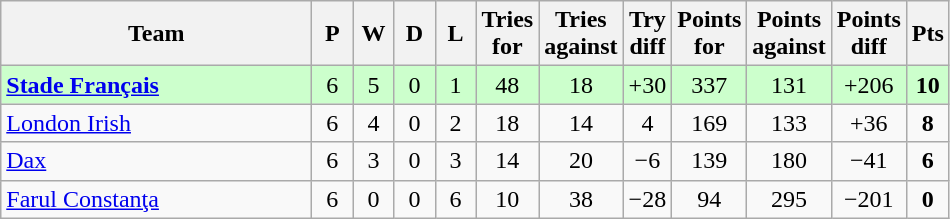<table class="wikitable" style="text-align: center;">
<tr>
<th width="200">Team</th>
<th width="20">P</th>
<th width="20">W</th>
<th width="20">D</th>
<th width="20">L</th>
<th width="20">Tries for</th>
<th width="20">Tries against</th>
<th width="20">Try diff</th>
<th width="20">Points for</th>
<th width="20">Points against</th>
<th width="25">Points diff</th>
<th width="20">Pts</th>
</tr>
<tr bgcolor="#ccffcc">
<td align="left"> <strong><a href='#'>Stade Français</a></strong></td>
<td>6</td>
<td>5</td>
<td>0</td>
<td>1</td>
<td>48</td>
<td>18</td>
<td>+30</td>
<td>337</td>
<td>131</td>
<td>+206</td>
<td><strong>10</strong></td>
</tr>
<tr>
<td align="left"> <a href='#'>London Irish</a></td>
<td>6</td>
<td>4</td>
<td>0</td>
<td>2</td>
<td>18</td>
<td>14</td>
<td>4</td>
<td>169</td>
<td>133</td>
<td>+36</td>
<td><strong>8</strong></td>
</tr>
<tr>
<td align="left"> <a href='#'>Dax</a></td>
<td>6</td>
<td>3</td>
<td>0</td>
<td>3</td>
<td>14</td>
<td>20</td>
<td>−6</td>
<td>139</td>
<td>180</td>
<td>−41</td>
<td><strong>6</strong></td>
</tr>
<tr>
<td align="left"> <a href='#'>Farul Constanţa</a></td>
<td>6</td>
<td>0</td>
<td>0</td>
<td>6</td>
<td>10</td>
<td>38</td>
<td>−28</td>
<td>94</td>
<td>295</td>
<td>−201</td>
<td><strong>0</strong></td>
</tr>
</table>
